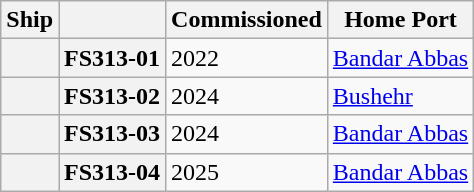<table class="wikitable sortable plainrowheaders">
<tr>
<th scope="col">Ship</th>
<th scope="col"></th>
<th scope="col">Commissioned</th>
<th>Home Port</th>
</tr>
<tr>
<th scope="row"></th>
<th scope="row">FS313-01</th>
<td>2022</td>
<td><a href='#'>Bandar Abbas</a></td>
</tr>
<tr>
<th scope="row"></th>
<th scope="row">FS313-02</th>
<td>2024</td>
<td><a href='#'>Bushehr</a></td>
</tr>
<tr>
<th scope="row"></th>
<th scope="row">FS313-03</th>
<td>2024</td>
<td><a href='#'>Bandar Abbas</a></td>
</tr>
<tr>
<th scope="row"></th>
<th scope="row">FS313-04</th>
<td>2025</td>
<td><a href='#'>Bandar Abbas</a></td>
</tr>
</table>
